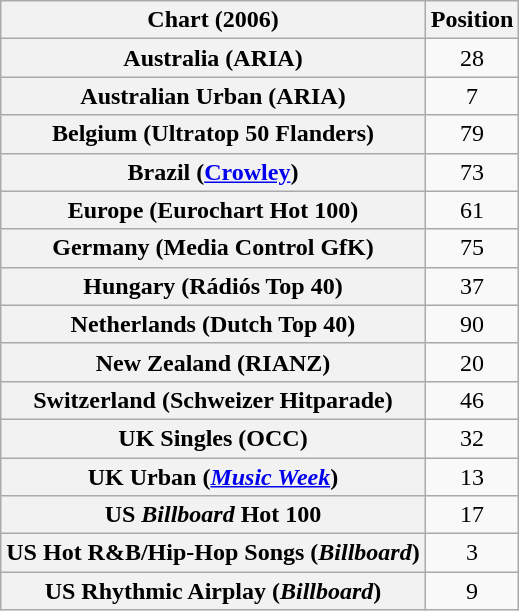<table class="wikitable sortable plainrowheaders" style="text-align:center">
<tr>
<th>Chart (2006)</th>
<th>Position</th>
</tr>
<tr>
<th scope="row">Australia (ARIA)</th>
<td>28</td>
</tr>
<tr>
<th scope="row">Australian Urban (ARIA)</th>
<td>7</td>
</tr>
<tr>
<th scope="row">Belgium (Ultratop 50 Flanders)</th>
<td>79</td>
</tr>
<tr>
<th scope="row">Brazil (<a href='#'>Crowley</a>)</th>
<td>73</td>
</tr>
<tr>
<th scope="row">Europe (Eurochart Hot 100)</th>
<td>61</td>
</tr>
<tr>
<th scope="row">Germany (Media Control GfK)</th>
<td>75</td>
</tr>
<tr>
<th scope="row">Hungary (Rádiós Top 40)</th>
<td>37</td>
</tr>
<tr>
<th scope="row">Netherlands (Dutch Top 40)</th>
<td>90</td>
</tr>
<tr>
<th scope="row">New Zealand (RIANZ)</th>
<td>20</td>
</tr>
<tr>
<th scope="row">Switzerland (Schweizer Hitparade)</th>
<td>46</td>
</tr>
<tr>
<th scope="row">UK Singles (OCC)</th>
<td>32</td>
</tr>
<tr>
<th scope="row">UK Urban (<em><a href='#'>Music Week</a></em>)</th>
<td>13</td>
</tr>
<tr>
<th scope="row">US <em>Billboard</em> Hot 100</th>
<td>17</td>
</tr>
<tr>
<th scope="row">US Hot R&B/Hip-Hop Songs (<em>Billboard</em>)</th>
<td>3</td>
</tr>
<tr>
<th scope="row">US Rhythmic Airplay (<em>Billboard</em>)</th>
<td>9</td>
</tr>
</table>
